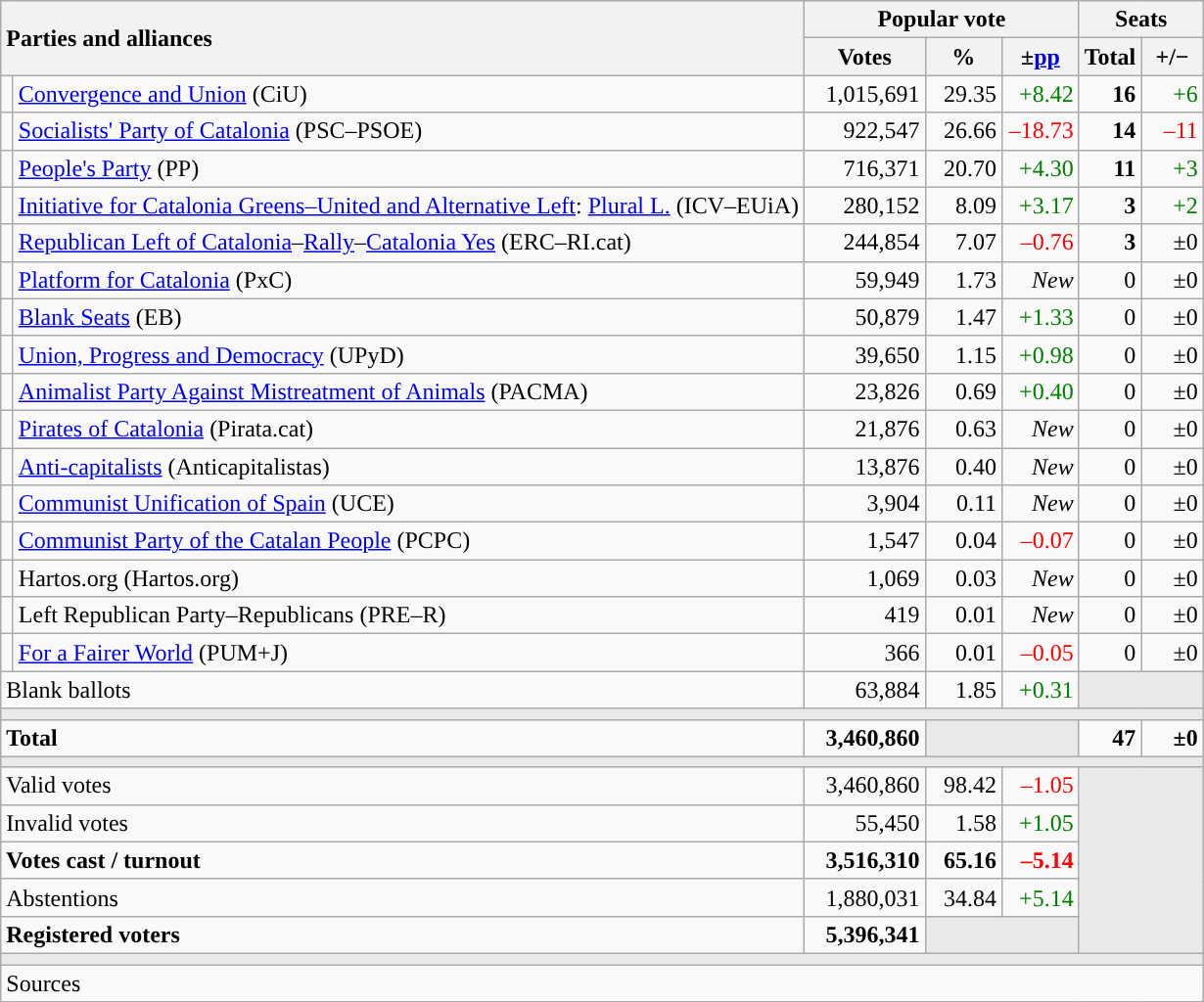<table class="wikitable" style="text-align:right;">
<tr>
<th style="text-align:left;" rowspan="2" colspan="2" width="525">Parties and alliances</th>
<th colspan="3">Popular vote</th>
<th colspan="2">Seats</th>
</tr>
<tr>
<th width="75">Votes</th>
<th width="45">%</th>
<th width="45">±<a href='#'>pp</a></th>
<th width="35">Total</th>
<th width="35">+/−</th>
</tr>
<tr>
<td width="1" style="color:inherit;background:"></td>
<td align="left"><a href='#'>Convergence and Union</a> (CiU)</td>
<td>1,015,691</td>
<td>29.35</td>
<td style="color:green;">+8.42</td>
<td><strong>16</strong></td>
<td style="color:green;">+6</td>
</tr>
<tr>
<td style="color:inherit;background:"></td>
<td align="left"><a href='#'>Socialists' Party of Catalonia</a> (PSC–PSOE)</td>
<td>922,547</td>
<td>26.66</td>
<td style="color:red;">–18.73</td>
<td><strong>14</strong></td>
<td style="color:red;">–11</td>
</tr>
<tr>
<td style="color:inherit;background:"></td>
<td align="left"><a href='#'>People's Party</a> (PP)</td>
<td>716,371</td>
<td>20.70</td>
<td style="color:green;">+4.30</td>
<td><strong>11</strong></td>
<td style="color:green;">+3</td>
</tr>
<tr>
<td style="color:inherit;background:"></td>
<td align="left"><a href='#'>Initiative for Catalonia Greens–United and Alternative Left</a>: <a href='#'>Plural L.</a> (ICV–EUiA)</td>
<td>280,152</td>
<td>8.09</td>
<td style="color:green;">+3.17</td>
<td><strong>3</strong></td>
<td style="color:green;">+2</td>
</tr>
<tr>
<td style="color:inherit;background:"></td>
<td align="left"><a href='#'>Republican Left of Catalonia</a>–<a href='#'>Rally</a>–<a href='#'>Catalonia Yes</a> (ERC–RI.cat)</td>
<td>244,854</td>
<td>7.07</td>
<td style="color:red;">–0.76</td>
<td><strong>3</strong></td>
<td>±0</td>
</tr>
<tr>
<td style="color:inherit;background:"></td>
<td align="left"><a href='#'>Platform for Catalonia</a> (PxC)</td>
<td>59,949</td>
<td>1.73</td>
<td><em>New</em></td>
<td>0</td>
<td>±0</td>
</tr>
<tr>
<td style="color:inherit;background:"></td>
<td align="left"><a href='#'>Blank Seats</a> (EB)</td>
<td>50,879</td>
<td>1.47</td>
<td style="color:green;">+1.33</td>
<td>0</td>
<td>±0</td>
</tr>
<tr>
<td style="color:inherit;background:"></td>
<td align="left"><a href='#'>Union, Progress and Democracy</a> (UPyD)</td>
<td>39,650</td>
<td>1.15</td>
<td style="color:green;">+0.98</td>
<td>0</td>
<td>±0</td>
</tr>
<tr>
<td style="color:inherit;background:"></td>
<td align="left"><a href='#'>Animalist Party Against Mistreatment of Animals</a> (PACMA)</td>
<td>23,826</td>
<td>0.69</td>
<td style="color:green;">+0.40</td>
<td>0</td>
<td>±0</td>
</tr>
<tr>
<td style="color:inherit;background:"></td>
<td align="left"><a href='#'>Pirates of Catalonia</a> (Pirata.cat)</td>
<td>21,876</td>
<td>0.63</td>
<td><em>New</em></td>
<td>0</td>
<td>±0</td>
</tr>
<tr>
<td style="color:inherit;background:"></td>
<td align="left"><a href='#'>Anti-capitalists</a> (Anticapitalistas)</td>
<td>13,876</td>
<td>0.40</td>
<td><em>New</em></td>
<td>0</td>
<td>±0</td>
</tr>
<tr>
<td style="color:inherit;background:"></td>
<td align="left"><a href='#'>Communist Unification of Spain</a> (UCE)</td>
<td>3,904</td>
<td>0.11</td>
<td><em>New</em></td>
<td>0</td>
<td>±0</td>
</tr>
<tr>
<td style="color:inherit;background:"></td>
<td align="left"><a href='#'>Communist Party of the Catalan People</a> (PCPC)</td>
<td>1,547</td>
<td>0.04</td>
<td style="color:red;">–0.07</td>
<td>0</td>
<td>±0</td>
</tr>
<tr>
<td style="color:inherit;background:"></td>
<td align="left">Hartos.org (Hartos.org)</td>
<td>1,069</td>
<td>0.03</td>
<td><em>New</em></td>
<td>0</td>
<td>±0</td>
</tr>
<tr>
<td style="color:inherit;background:"></td>
<td align="left">Left Republican Party–Republicans (PRE–R)</td>
<td>419</td>
<td>0.01</td>
<td><em>New</em></td>
<td>0</td>
<td>±0</td>
</tr>
<tr>
<td style="color:inherit;background:"></td>
<td align="left"><a href='#'>For a Fairer World</a> (PUM+J)</td>
<td>366</td>
<td>0.01</td>
<td style="color:red;">–0.05</td>
<td>0</td>
<td>±0</td>
</tr>
<tr>
<td align="left" colspan="2">Blank ballots</td>
<td>63,884</td>
<td>1.85</td>
<td style="color:green;">+0.31</td>
<td bgcolor="#E9E9E9" colspan="2"></td>
</tr>
<tr>
<td colspan="7" bgcolor="#E9E9E9"></td>
</tr>
<tr style="font-weight:bold;">
<td align="left" colspan="2">Total</td>
<td>3,460,860</td>
<td bgcolor="#E9E9E9" colspan="2"></td>
<td>47</td>
<td>±0</td>
</tr>
<tr>
<td colspan="7" bgcolor="#E9E9E9"></td>
</tr>
<tr>
<td align="left" colspan="2">Valid votes</td>
<td>3,460,860</td>
<td>98.42</td>
<td style="color:red;">–1.05</td>
<td bgcolor="#E9E9E9" colspan="2" rowspan="5"></td>
</tr>
<tr>
<td align="left" colspan="2">Invalid votes</td>
<td>55,450</td>
<td>1.58</td>
<td style="color:green;">+1.05</td>
</tr>
<tr style="font-weight:bold;">
<td align="left" colspan="2">Votes cast / turnout</td>
<td>3,516,310</td>
<td>65.16</td>
<td style="color:red;">–5.14</td>
</tr>
<tr>
<td align="left" colspan="2">Abstentions</td>
<td>1,880,031</td>
<td>34.84</td>
<td style="color:green;">+5.14</td>
</tr>
<tr style="font-weight:bold;">
<td align="left" colspan="2">Registered voters</td>
<td>5,396,341</td>
<td bgcolor="#E9E9E9" colspan="2"></td>
</tr>
<tr>
<td colspan="7" bgcolor="#E9E9E9"></td>
</tr>
<tr>
<td align="left" colspan="7">Sources</td>
</tr>
</table>
